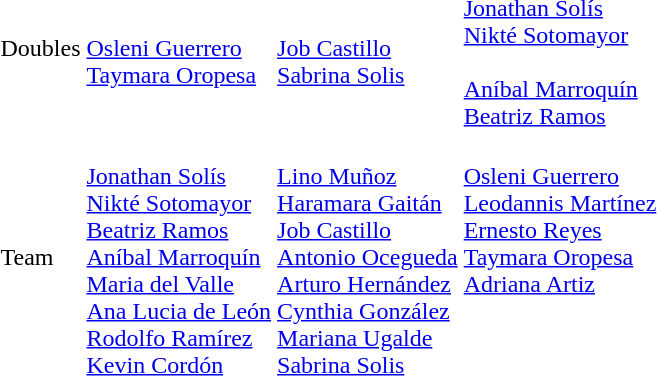<table>
<tr>
<td>Doubles</td>
<td><br><a href='#'>Osleni Guerrero</a><br><a href='#'>Taymara Oropesa</a></td>
<td><br><a href='#'>Job Castillo</a><br><a href='#'>Sabrina Solis</a></td>
<td><br><a href='#'>Jonathan Solís</a><br><a href='#'>Nikté Sotomayor</a><br><br><a href='#'>Aníbal Marroquín</a><br><a href='#'>Beatriz Ramos</a></td>
</tr>
<tr>
<td>Team</td>
<td><br><a href='#'>Jonathan Solís</a><br><a href='#'>Nikté Sotomayor</a><br><a href='#'>Beatriz Ramos</a><br><a href='#'>Aníbal Marroquín</a><br><a href='#'>Maria del Valle</a><br><a href='#'>Ana Lucia de León</a><br><a href='#'>Rodolfo Ramírez</a><br><a href='#'>Kevin Cordón</a></td>
<td><br><a href='#'>Lino Muñoz</a><br><a href='#'>Haramara Gaitán</a><br><a href='#'>Job Castillo</a><br><a href='#'>Antonio Ocegueda</a><br><a href='#'>Arturo Hernández</a><br><a href='#'>Cynthia González</a><br><a href='#'>Mariana Ugalde</a><br><a href='#'>Sabrina Solis</a></td>
<td valign=top><br><a href='#'>Osleni Guerrero</a><br><a href='#'>Leodannis Martínez</a><br><a href='#'>Ernesto Reyes</a><br><a href='#'>Taymara Oropesa</a><br><a href='#'>Adriana Artiz</a></td>
</tr>
<tr>
</tr>
</table>
